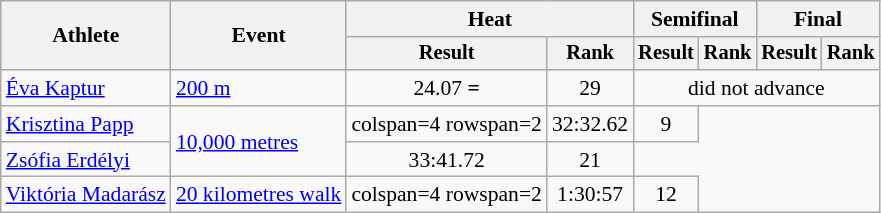<table class="wikitable" style="font-size:90%">
<tr>
<th rowspan=2>Athlete</th>
<th rowspan=2>Event</th>
<th colspan=2>Heat</th>
<th colspan=2>Semifinal</th>
<th colspan=2>Final</th>
</tr>
<tr style="font-size:95%">
<th>Result</th>
<th>Rank</th>
<th>Result</th>
<th>Rank</th>
<th>Result</th>
<th>Rank</th>
</tr>
<tr align=center>
<td align=left><a href='#'>Éva Kaptur</a></td>
<td style="text-align:left;"><a href='#'>200 m</a></td>
<td>24.07 <strong>=</strong></td>
<td>29</td>
<td colspan=4>did not advance</td>
</tr>
<tr align=center>
<td align=left><a href='#'>Krisztina Papp</a></td>
<td style="text-align:left;" rowspan=2><a href='#'>10,000 metres</a></td>
<td>colspan=4 rowspan=2 </td>
<td>32:32.62</td>
<td>9</td>
</tr>
<tr align=center>
<td align=left><a href='#'>Zsófia Erdélyi</a></td>
<td>33:41.72</td>
<td>21</td>
</tr>
<tr align=center>
<td align=left><a href='#'>Viktória Madarász</a></td>
<td style="text-align:left;"><a href='#'>20 kilometres walk</a></td>
<td>colspan=4 rowspan=2 </td>
<td>1:30:57 <strong></strong></td>
<td>12</td>
</tr>
</table>
